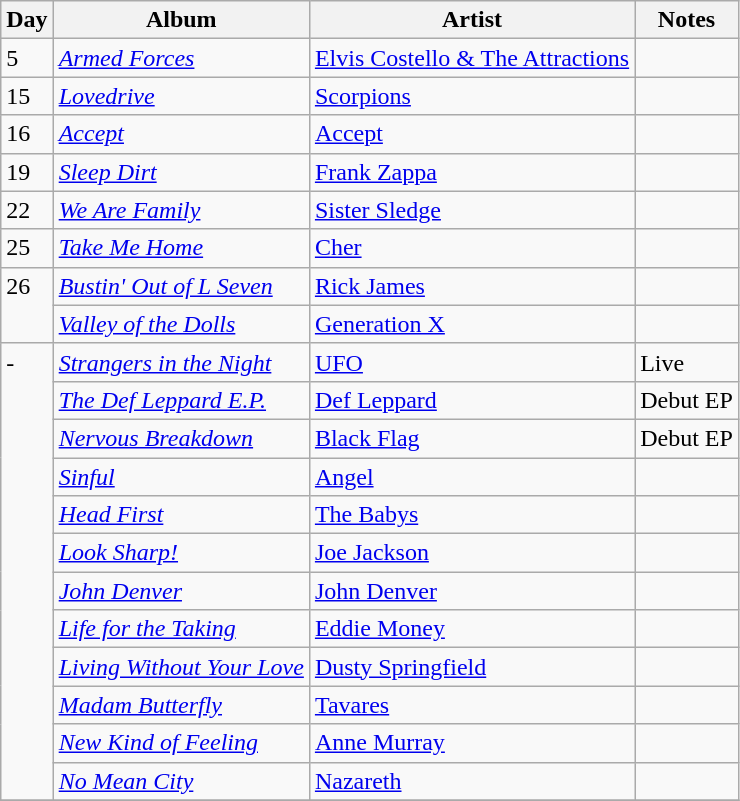<table class="wikitable">
<tr>
<th>Day</th>
<th>Album</th>
<th>Artist</th>
<th>Notes</th>
</tr>
<tr>
<td valign="top">5</td>
<td><em><a href='#'>Armed Forces</a></em></td>
<td><a href='#'>Elvis Costello & The Attractions</a></td>
<td></td>
</tr>
<tr>
<td valign="top">15</td>
<td><em><a href='#'>Lovedrive</a></em></td>
<td><a href='#'>Scorpions</a></td>
<td></td>
</tr>
<tr>
<td valign="top">16</td>
<td><em><a href='#'>Accept</a></em></td>
<td><a href='#'>Accept</a></td>
<td></td>
</tr>
<tr>
<td valign="top">19</td>
<td><em><a href='#'>Sleep Dirt</a></em></td>
<td><a href='#'>Frank Zappa</a></td>
<td></td>
</tr>
<tr>
<td valign="top">22</td>
<td><em><a href='#'>We Are Family</a></em></td>
<td><a href='#'>Sister Sledge</a></td>
<td></td>
</tr>
<tr>
<td valign="top">25</td>
<td><em><a href='#'>Take Me Home</a></em></td>
<td><a href='#'>Cher</a></td>
<td></td>
</tr>
<tr>
<td rowspan="2" valign="top">26</td>
<td><em><a href='#'>Bustin' Out of L Seven</a></em></td>
<td><a href='#'>Rick James</a></td>
<td></td>
</tr>
<tr>
<td><em><a href='#'>Valley of the Dolls</a></em></td>
<td><a href='#'>Generation X</a></td>
<td></td>
</tr>
<tr>
<td rowspan="12" valign="top">-</td>
<td><em><a href='#'>Strangers in the Night</a></em></td>
<td><a href='#'>UFO</a></td>
<td>Live</td>
</tr>
<tr>
<td><em><a href='#'>The Def Leppard E.P.</a></em></td>
<td><a href='#'>Def Leppard</a></td>
<td>Debut EP</td>
</tr>
<tr>
<td><em><a href='#'>Nervous Breakdown</a></em></td>
<td><a href='#'>Black Flag</a></td>
<td>Debut EP</td>
</tr>
<tr>
<td><em><a href='#'>Sinful</a></em></td>
<td><a href='#'>Angel</a></td>
<td></td>
</tr>
<tr>
<td><em><a href='#'>Head First</a></em></td>
<td><a href='#'>The Babys</a></td>
<td></td>
</tr>
<tr>
<td><em><a href='#'>Look Sharp!</a></em></td>
<td><a href='#'>Joe Jackson</a></td>
<td></td>
</tr>
<tr>
<td><em><a href='#'>John Denver</a></em></td>
<td><a href='#'>John Denver</a></td>
<td></td>
</tr>
<tr>
<td><em><a href='#'>Life for the Taking</a></em></td>
<td><a href='#'>Eddie Money</a></td>
<td></td>
</tr>
<tr>
<td><em><a href='#'>Living Without Your Love</a></em></td>
<td><a href='#'>Dusty Springfield</a></td>
<td></td>
</tr>
<tr>
<td><em><a href='#'>Madam Butterfly</a></em></td>
<td><a href='#'>Tavares</a></td>
<td></td>
</tr>
<tr>
<td><em><a href='#'>New Kind of Feeling</a></em></td>
<td><a href='#'>Anne Murray</a></td>
<td></td>
</tr>
<tr>
<td><em><a href='#'>No Mean City</a></em></td>
<td><a href='#'>Nazareth</a></td>
<td></td>
</tr>
<tr>
</tr>
</table>
